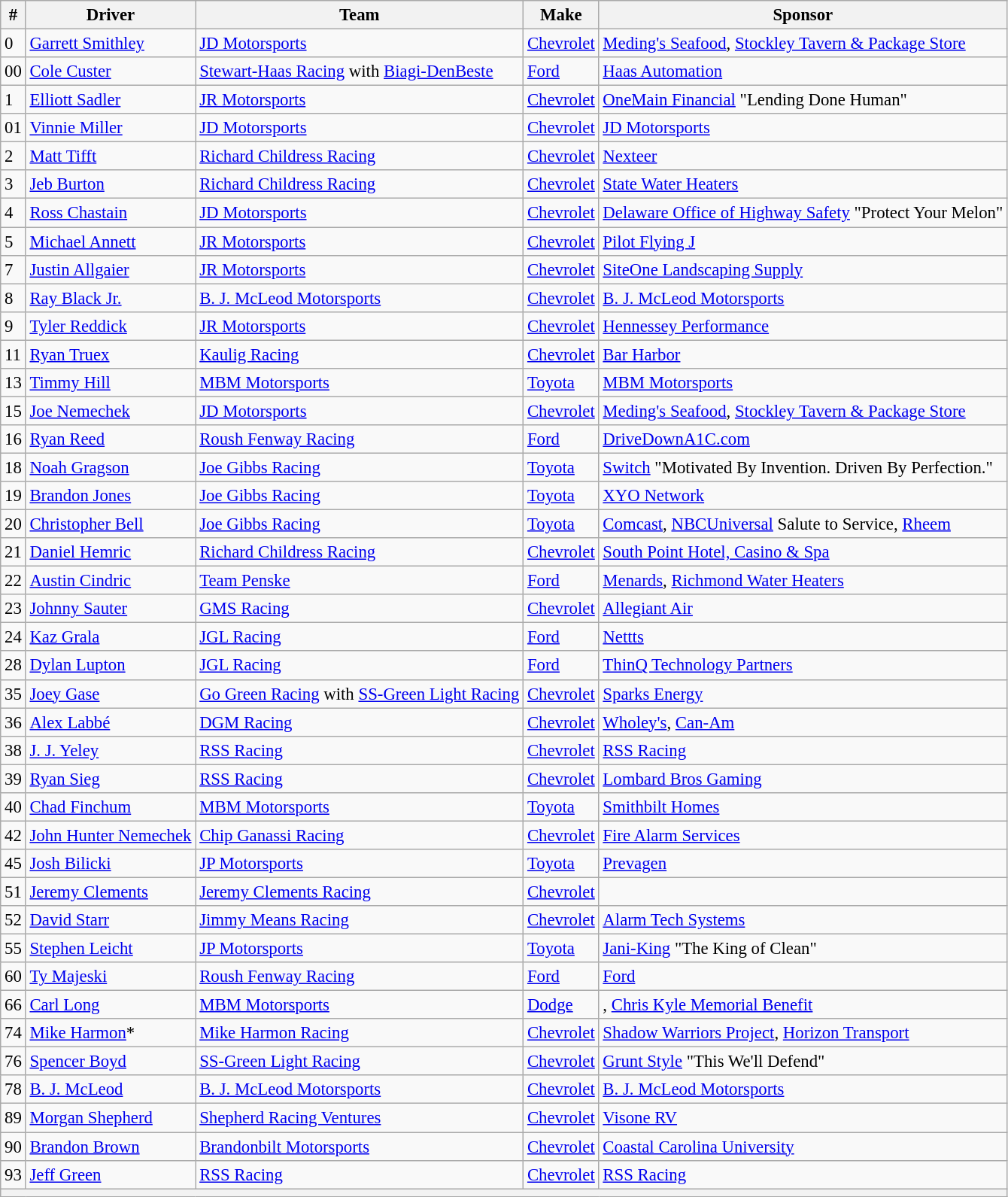<table class="wikitable" style="font-size:95%">
<tr>
<th>#</th>
<th>Driver</th>
<th>Team</th>
<th>Make</th>
<th>Sponsor</th>
</tr>
<tr>
<td>0</td>
<td><a href='#'>Garrett Smithley</a></td>
<td><a href='#'>JD Motorsports</a></td>
<td><a href='#'>Chevrolet</a></td>
<td><a href='#'>Meding's Seafood</a>, <a href='#'>Stockley Tavern & Package Store</a></td>
</tr>
<tr>
<td>00</td>
<td><a href='#'>Cole Custer</a></td>
<td><a href='#'>Stewart-Haas Racing</a> with <a href='#'>Biagi-DenBeste</a></td>
<td><a href='#'>Ford</a></td>
<td><a href='#'>Haas Automation</a></td>
</tr>
<tr>
<td>1</td>
<td><a href='#'>Elliott Sadler</a></td>
<td><a href='#'>JR Motorsports</a></td>
<td><a href='#'>Chevrolet</a></td>
<td><a href='#'>OneMain Financial</a> "Lending Done Human"</td>
</tr>
<tr>
<td>01</td>
<td><a href='#'>Vinnie Miller</a></td>
<td><a href='#'>JD Motorsports</a></td>
<td><a href='#'>Chevrolet</a></td>
<td><a href='#'>JD Motorsports</a></td>
</tr>
<tr>
<td>2</td>
<td><a href='#'>Matt Tifft</a></td>
<td><a href='#'>Richard Childress Racing</a></td>
<td><a href='#'>Chevrolet</a></td>
<td><a href='#'>Nexteer</a></td>
</tr>
<tr>
<td>3</td>
<td><a href='#'>Jeb Burton</a></td>
<td><a href='#'>Richard Childress Racing</a></td>
<td><a href='#'>Chevrolet</a></td>
<td><a href='#'>State Water Heaters</a></td>
</tr>
<tr>
<td>4</td>
<td><a href='#'>Ross Chastain</a></td>
<td><a href='#'>JD Motorsports</a></td>
<td><a href='#'>Chevrolet</a></td>
<td><a href='#'>Delaware Office of Highway Safety</a> "Protect Your Melon"</td>
</tr>
<tr>
<td>5</td>
<td><a href='#'>Michael Annett</a></td>
<td><a href='#'>JR Motorsports</a></td>
<td><a href='#'>Chevrolet</a></td>
<td><a href='#'>Pilot Flying J</a></td>
</tr>
<tr>
<td>7</td>
<td><a href='#'>Justin Allgaier</a></td>
<td><a href='#'>JR Motorsports</a></td>
<td><a href='#'>Chevrolet</a></td>
<td><a href='#'>SiteOne Landscaping Supply</a></td>
</tr>
<tr>
<td>8</td>
<td><a href='#'>Ray Black Jr.</a></td>
<td><a href='#'>B. J. McLeod Motorsports</a></td>
<td><a href='#'>Chevrolet</a></td>
<td><a href='#'>B. J. McLeod Motorsports</a></td>
</tr>
<tr>
<td>9</td>
<td><a href='#'>Tyler Reddick</a></td>
<td><a href='#'>JR Motorsports</a></td>
<td><a href='#'>Chevrolet</a></td>
<td><a href='#'>Hennessey Performance</a></td>
</tr>
<tr>
<td>11</td>
<td><a href='#'>Ryan Truex</a></td>
<td><a href='#'>Kaulig Racing</a></td>
<td><a href='#'>Chevrolet</a></td>
<td><a href='#'>Bar Harbor</a></td>
</tr>
<tr>
<td>13</td>
<td><a href='#'>Timmy Hill</a></td>
<td><a href='#'>MBM Motorsports</a></td>
<td><a href='#'>Toyota</a></td>
<td><a href='#'>MBM Motorsports</a></td>
</tr>
<tr>
<td>15</td>
<td><a href='#'>Joe Nemechek</a></td>
<td><a href='#'>JD Motorsports</a></td>
<td><a href='#'>Chevrolet</a></td>
<td><a href='#'>Meding's Seafood</a>, <a href='#'>Stockley Tavern & Package Store</a></td>
</tr>
<tr>
<td>16</td>
<td><a href='#'>Ryan Reed</a></td>
<td><a href='#'>Roush Fenway Racing</a></td>
<td><a href='#'>Ford</a></td>
<td><a href='#'>DriveDownA1C.com</a></td>
</tr>
<tr>
<td>18</td>
<td><a href='#'>Noah Gragson</a></td>
<td><a href='#'>Joe Gibbs Racing</a></td>
<td><a href='#'>Toyota</a></td>
<td><a href='#'>Switch</a> "Motivated By Invention. Driven By Perfection."</td>
</tr>
<tr>
<td>19</td>
<td><a href='#'>Brandon Jones</a></td>
<td><a href='#'>Joe Gibbs Racing</a></td>
<td><a href='#'>Toyota</a></td>
<td><a href='#'>XYO Network</a></td>
</tr>
<tr>
<td>20</td>
<td><a href='#'>Christopher Bell</a></td>
<td><a href='#'>Joe Gibbs Racing</a></td>
<td><a href='#'>Toyota</a></td>
<td><a href='#'>Comcast</a>, <a href='#'>NBCUniversal</a> Salute to Service, <a href='#'>Rheem</a></td>
</tr>
<tr>
<td>21</td>
<td><a href='#'>Daniel Hemric</a></td>
<td><a href='#'>Richard Childress Racing</a></td>
<td><a href='#'>Chevrolet</a></td>
<td><a href='#'>South Point Hotel, Casino & Spa</a></td>
</tr>
<tr>
<td>22</td>
<td><a href='#'>Austin Cindric</a></td>
<td><a href='#'>Team Penske</a></td>
<td><a href='#'>Ford</a></td>
<td><a href='#'>Menards</a>, <a href='#'>Richmond Water Heaters</a></td>
</tr>
<tr>
<td>23</td>
<td><a href='#'>Johnny Sauter</a></td>
<td><a href='#'>GMS Racing</a></td>
<td><a href='#'>Chevrolet</a></td>
<td><a href='#'>Allegiant Air</a></td>
</tr>
<tr>
<td>24</td>
<td><a href='#'>Kaz Grala</a></td>
<td><a href='#'>JGL Racing</a></td>
<td><a href='#'>Ford</a></td>
<td><a href='#'>Nettts</a></td>
</tr>
<tr>
<td>28</td>
<td><a href='#'>Dylan Lupton</a></td>
<td><a href='#'>JGL Racing</a></td>
<td><a href='#'>Ford</a></td>
<td><a href='#'>ThinQ Technology Partners</a></td>
</tr>
<tr>
<td>35</td>
<td><a href='#'>Joey Gase</a></td>
<td><a href='#'>Go Green Racing</a> with <a href='#'>SS-Green Light Racing</a></td>
<td><a href='#'>Chevrolet</a></td>
<td><a href='#'>Sparks Energy</a></td>
</tr>
<tr>
<td>36</td>
<td><a href='#'>Alex Labbé</a></td>
<td><a href='#'>DGM Racing</a></td>
<td><a href='#'>Chevrolet</a></td>
<td><a href='#'>Wholey's</a>, <a href='#'>Can-Am</a></td>
</tr>
<tr>
<td>38</td>
<td><a href='#'>J. J. Yeley</a></td>
<td><a href='#'>RSS Racing</a></td>
<td><a href='#'>Chevrolet</a></td>
<td><a href='#'>RSS Racing</a></td>
</tr>
<tr>
<td>39</td>
<td><a href='#'>Ryan Sieg</a></td>
<td><a href='#'>RSS Racing</a></td>
<td><a href='#'>Chevrolet</a></td>
<td><a href='#'>Lombard Bros Gaming</a></td>
</tr>
<tr>
<td>40</td>
<td><a href='#'>Chad Finchum</a></td>
<td><a href='#'>MBM Motorsports</a></td>
<td><a href='#'>Toyota</a></td>
<td><a href='#'>Smithbilt Homes</a></td>
</tr>
<tr>
<td>42</td>
<td><a href='#'>John Hunter Nemechek</a></td>
<td><a href='#'>Chip Ganassi Racing</a></td>
<td><a href='#'>Chevrolet</a></td>
<td><a href='#'>Fire Alarm Services</a></td>
</tr>
<tr>
<td>45</td>
<td><a href='#'>Josh Bilicki</a></td>
<td><a href='#'>JP Motorsports</a></td>
<td><a href='#'>Toyota</a></td>
<td><a href='#'>Prevagen</a></td>
</tr>
<tr>
<td>51</td>
<td><a href='#'>Jeremy Clements</a></td>
<td><a href='#'>Jeremy Clements Racing</a></td>
<td><a href='#'>Chevrolet</a></td>
<td></td>
</tr>
<tr>
<td>52</td>
<td><a href='#'>David Starr</a></td>
<td><a href='#'>Jimmy Means Racing</a></td>
<td><a href='#'>Chevrolet</a></td>
<td><a href='#'>Alarm Tech Systems</a></td>
</tr>
<tr>
<td>55</td>
<td><a href='#'>Stephen Leicht</a></td>
<td><a href='#'>JP Motorsports</a></td>
<td><a href='#'>Toyota</a></td>
<td><a href='#'>Jani-King</a> "The King of Clean"</td>
</tr>
<tr>
<td>60</td>
<td><a href='#'>Ty Majeski</a></td>
<td><a href='#'>Roush Fenway Racing</a></td>
<td><a href='#'>Ford</a></td>
<td><a href='#'>Ford</a></td>
</tr>
<tr>
<td>66</td>
<td><a href='#'>Carl Long</a></td>
<td><a href='#'>MBM Motorsports</a></td>
<td><a href='#'>Dodge</a></td>
<td>, <a href='#'>Chris Kyle Memorial Benefit</a></td>
</tr>
<tr>
<td>74</td>
<td><a href='#'>Mike Harmon</a>*</td>
<td><a href='#'>Mike Harmon Racing</a></td>
<td><a href='#'>Chevrolet</a></td>
<td><a href='#'>Shadow Warriors Project</a>, <a href='#'>Horizon Transport</a></td>
</tr>
<tr>
<td>76</td>
<td><a href='#'>Spencer Boyd</a></td>
<td><a href='#'>SS-Green Light Racing</a></td>
<td><a href='#'>Chevrolet</a></td>
<td><a href='#'>Grunt Style</a> "This We'll Defend"</td>
</tr>
<tr>
<td>78</td>
<td><a href='#'>B. J. McLeod</a></td>
<td><a href='#'>B. J. McLeod Motorsports</a></td>
<td><a href='#'>Chevrolet</a></td>
<td><a href='#'>B. J. McLeod Motorsports</a></td>
</tr>
<tr>
<td>89</td>
<td><a href='#'>Morgan Shepherd</a></td>
<td><a href='#'>Shepherd Racing Ventures</a></td>
<td><a href='#'>Chevrolet</a></td>
<td><a href='#'>Visone RV</a></td>
</tr>
<tr>
<td>90</td>
<td><a href='#'>Brandon Brown</a></td>
<td><a href='#'>Brandonbilt Motorsports</a></td>
<td><a href='#'>Chevrolet</a></td>
<td><a href='#'>Coastal Carolina University</a></td>
</tr>
<tr>
<td>93</td>
<td><a href='#'>Jeff Green</a></td>
<td><a href='#'>RSS Racing</a></td>
<td><a href='#'>Chevrolet</a></td>
<td><a href='#'>RSS Racing</a></td>
</tr>
<tr>
<th colspan="5"></th>
</tr>
</table>
